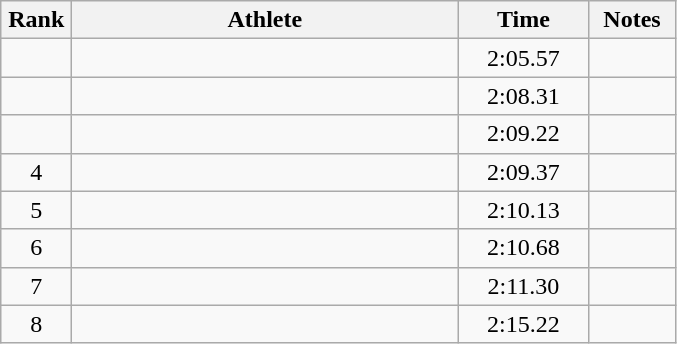<table class="wikitable" style="text-align:center">
<tr>
<th width=40>Rank</th>
<th width=250>Athlete</th>
<th width=80>Time</th>
<th width=50>Notes</th>
</tr>
<tr>
<td></td>
<td align=left></td>
<td>2:05.57</td>
<td></td>
</tr>
<tr>
<td></td>
<td align=left></td>
<td>2:08.31</td>
<td></td>
</tr>
<tr>
<td></td>
<td align=left></td>
<td>2:09.22</td>
<td></td>
</tr>
<tr>
<td>4</td>
<td align=left></td>
<td>2:09.37</td>
<td></td>
</tr>
<tr>
<td>5</td>
<td align=left></td>
<td>2:10.13</td>
<td></td>
</tr>
<tr>
<td>6</td>
<td align=left></td>
<td>2:10.68</td>
<td></td>
</tr>
<tr>
<td>7</td>
<td align=left></td>
<td>2:11.30</td>
<td></td>
</tr>
<tr>
<td>8</td>
<td align=left></td>
<td>2:15.22</td>
<td></td>
</tr>
</table>
